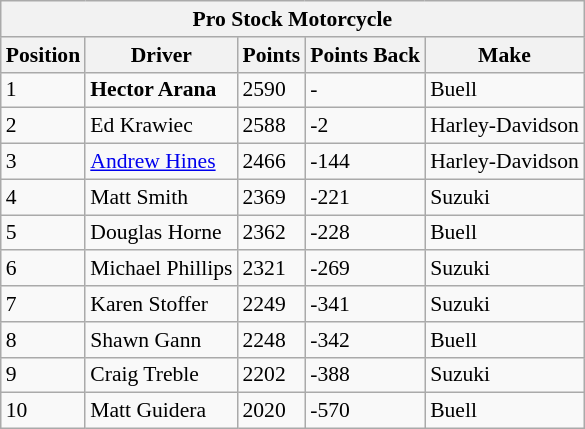<table class="wikitable" style="font-size:90%;">
<tr>
<th colspan="5">Pro Stock Motorcycle</th>
</tr>
<tr>
<th>Position</th>
<th>Driver</th>
<th>Points</th>
<th>Points Back</th>
<th>Make</th>
</tr>
<tr>
<td>1</td>
<td><strong>Hector Arana</strong></td>
<td>2590</td>
<td>-</td>
<td>Buell</td>
</tr>
<tr>
<td>2</td>
<td>Ed Krawiec</td>
<td>2588</td>
<td>-2</td>
<td>Harley-Davidson</td>
</tr>
<tr>
<td>3</td>
<td><a href='#'>Andrew Hines</a></td>
<td>2466</td>
<td>-144</td>
<td>Harley-Davidson</td>
</tr>
<tr>
<td>4</td>
<td>Matt Smith</td>
<td>2369</td>
<td>-221</td>
<td>Suzuki</td>
</tr>
<tr>
<td>5</td>
<td>Douglas Horne</td>
<td>2362</td>
<td>-228</td>
<td>Buell</td>
</tr>
<tr>
<td>6</td>
<td>Michael Phillips</td>
<td>2321</td>
<td>-269</td>
<td>Suzuki</td>
</tr>
<tr>
<td>7</td>
<td>Karen Stoffer</td>
<td>2249</td>
<td>-341</td>
<td>Suzuki</td>
</tr>
<tr>
<td>8</td>
<td>Shawn Gann</td>
<td>2248</td>
<td>-342</td>
<td>Buell</td>
</tr>
<tr>
<td>9</td>
<td>Craig Treble</td>
<td>2202</td>
<td>-388</td>
<td>Suzuki</td>
</tr>
<tr>
<td>10</td>
<td>Matt Guidera</td>
<td>2020</td>
<td>-570</td>
<td>Buell</td>
</tr>
</table>
